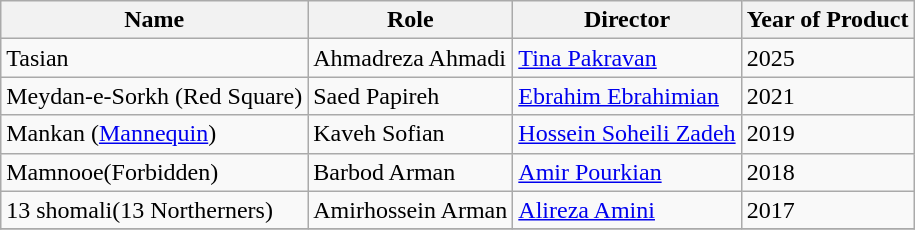<table class="wikitable sortable">
<tr>
<th>Name</th>
<th>Role</th>
<th>Director</th>
<th>Year of Product</th>
</tr>
<tr>
<td>Tasian</td>
<td>Ahmadreza Ahmadi</td>
<td><a href='#'>Tina Pakravan</a></td>
<td>2025</td>
</tr>
<tr>
<td>Meydan-e-Sorkh (Red Square)</td>
<td>Saed Papireh</td>
<td><a href='#'>Ebrahim Ebrahimian</a></td>
<td>2021</td>
</tr>
<tr>
<td>Mankan (<a href='#'>Mannequin</a>)</td>
<td>Kaveh Sofian</td>
<td><a href='#'>Hossein Soheili Zadeh</a></td>
<td>2019</td>
</tr>
<tr>
<td>Mamnooe(Forbidden)</td>
<td>Barbod Arman</td>
<td><a href='#'>Amir Pourkian</a></td>
<td>2018</td>
</tr>
<tr>
<td>13 shomali(13 Northerners)</td>
<td>Amirhossein Arman</td>
<td><a href='#'>Alireza Amini</a></td>
<td>2017</td>
</tr>
<tr>
</tr>
</table>
